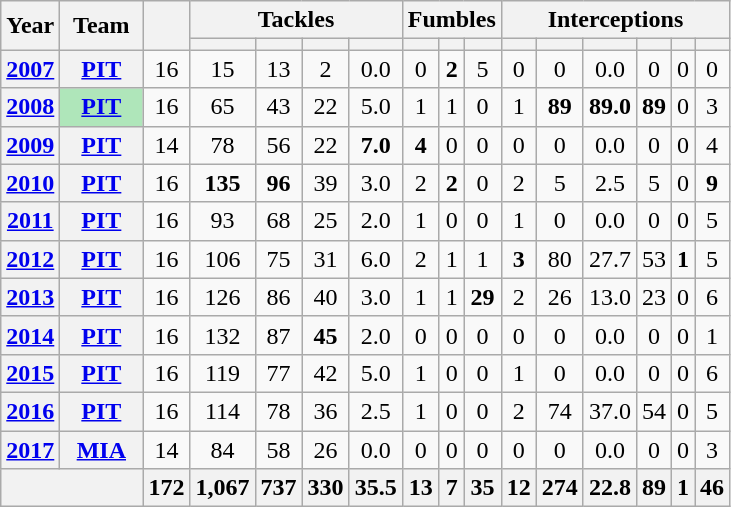<table class="wikitable" style="text-align:center;">
<tr>
<th rowspan="2">Year</th>
<th rowspan="2">Team</th>
<th rowspan="2"></th>
<th colspan="4">Tackles</th>
<th colspan="3">Fumbles</th>
<th colspan="6">Interceptions</th>
</tr>
<tr>
<th></th>
<th></th>
<th></th>
<th></th>
<th></th>
<th></th>
<th></th>
<th></th>
<th></th>
<th></th>
<th></th>
<th></th>
<th></th>
</tr>
<tr>
<th><a href='#'>2007</a></th>
<th><a href='#'>PIT</a></th>
<td>16</td>
<td>15</td>
<td>13</td>
<td>2</td>
<td>0.0</td>
<td>0</td>
<td><strong>2</strong></td>
<td>5</td>
<td>0</td>
<td>0</td>
<td>0.0</td>
<td>0</td>
<td>0</td>
<td>0</td>
</tr>
<tr>
<th><a href='#'>2008</a></th>
<th style="background:#afe6ba; width:3em;"><a href='#'>PIT</a></th>
<td>16</td>
<td>65</td>
<td>43</td>
<td>22</td>
<td>5.0</td>
<td>1</td>
<td>1</td>
<td>0</td>
<td>1</td>
<td><strong>89</strong></td>
<td><strong>89.0</strong></td>
<td><strong>89</strong></td>
<td>0</td>
<td>3</td>
</tr>
<tr>
<th><a href='#'>2009</a></th>
<th><a href='#'>PIT</a></th>
<td>14</td>
<td>78</td>
<td>56</td>
<td>22</td>
<td><strong>7.0</strong></td>
<td><strong>4</strong></td>
<td>0</td>
<td>0</td>
<td>0</td>
<td>0</td>
<td>0.0</td>
<td>0</td>
<td>0</td>
<td>4</td>
</tr>
<tr>
<th><a href='#'>2010</a></th>
<th><a href='#'>PIT</a></th>
<td>16</td>
<td><strong>135</strong></td>
<td><strong>96</strong></td>
<td>39</td>
<td>3.0</td>
<td>2</td>
<td><strong>2</strong></td>
<td>0</td>
<td>2</td>
<td>5</td>
<td>2.5</td>
<td>5</td>
<td>0</td>
<td><strong>9</strong></td>
</tr>
<tr>
<th><a href='#'>2011</a></th>
<th><a href='#'>PIT</a></th>
<td>16</td>
<td>93</td>
<td>68</td>
<td>25</td>
<td>2.0</td>
<td>1</td>
<td>0</td>
<td>0</td>
<td>1</td>
<td>0</td>
<td>0.0</td>
<td>0</td>
<td>0</td>
<td>5</td>
</tr>
<tr>
<th><a href='#'>2012</a></th>
<th><a href='#'>PIT</a></th>
<td>16</td>
<td>106</td>
<td>75</td>
<td>31</td>
<td>6.0</td>
<td>2</td>
<td>1</td>
<td>1</td>
<td><strong>3</strong></td>
<td>80</td>
<td>27.7</td>
<td>53</td>
<td><strong>1</strong></td>
<td>5</td>
</tr>
<tr>
<th><a href='#'>2013</a></th>
<th><a href='#'>PIT</a></th>
<td>16</td>
<td>126</td>
<td>86</td>
<td>40</td>
<td>3.0</td>
<td>1</td>
<td>1</td>
<td><strong>29</strong></td>
<td>2</td>
<td>26</td>
<td>13.0</td>
<td>23</td>
<td>0</td>
<td>6</td>
</tr>
<tr>
<th><a href='#'>2014</a></th>
<th><a href='#'>PIT</a></th>
<td>16</td>
<td>132</td>
<td>87</td>
<td><strong>45</strong></td>
<td>2.0</td>
<td>0</td>
<td>0</td>
<td>0</td>
<td>0</td>
<td>0</td>
<td>0.0</td>
<td>0</td>
<td>0</td>
<td>1</td>
</tr>
<tr>
<th><a href='#'>2015</a></th>
<th><a href='#'>PIT</a></th>
<td>16</td>
<td>119</td>
<td>77</td>
<td>42</td>
<td>5.0</td>
<td>1</td>
<td>0</td>
<td>0</td>
<td>1</td>
<td>0</td>
<td>0.0</td>
<td>0</td>
<td>0</td>
<td>6</td>
</tr>
<tr>
<th><a href='#'>2016</a></th>
<th><a href='#'>PIT</a></th>
<td>16</td>
<td>114</td>
<td>78</td>
<td>36</td>
<td>2.5</td>
<td>1</td>
<td>0</td>
<td>0</td>
<td>2</td>
<td>74</td>
<td>37.0</td>
<td>54</td>
<td>0</td>
<td>5</td>
</tr>
<tr>
<th><a href='#'>2017</a></th>
<th><a href='#'>MIA</a></th>
<td>14</td>
<td>84</td>
<td>58</td>
<td>26</td>
<td>0.0</td>
<td>0</td>
<td>0</td>
<td>0</td>
<td>0</td>
<td>0</td>
<td>0.0</td>
<td>0</td>
<td>0</td>
<td>3</td>
</tr>
<tr>
<th colspan="2"></th>
<th>172</th>
<th>1,067</th>
<th>737</th>
<th>330</th>
<th>35.5</th>
<th>13</th>
<th>7</th>
<th>35</th>
<th>12</th>
<th>274</th>
<th>22.8</th>
<th>89</th>
<th>1</th>
<th>46</th>
</tr>
</table>
